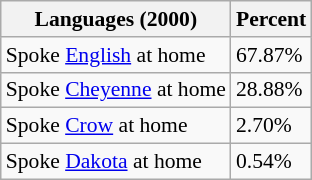<table class="wikitable sortable collapsible" style="font-size: 90%;">
<tr>
<th>Languages (2000) </th>
<th>Percent</th>
</tr>
<tr>
<td>Spoke <a href='#'>English</a> at home</td>
<td>67.87%</td>
</tr>
<tr>
<td>Spoke <a href='#'>Cheyenne</a> at home</td>
<td>28.88%</td>
</tr>
<tr>
<td>Spoke <a href='#'>Crow</a> at home</td>
<td>2.70%</td>
</tr>
<tr>
<td>Spoke <a href='#'>Dakota</a> at home</td>
<td>0.54%</td>
</tr>
</table>
